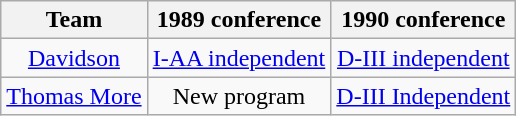<table class="wikitable sortable">
<tr>
<th>Team</th>
<th>1989 conference</th>
<th>1990 conference</th>
</tr>
<tr style="text-align:center;">
<td><a href='#'>Davidson</a></td>
<td><a href='#'>I-AA independent</a></td>
<td><a href='#'>D-III independent</a></td>
</tr>
<tr style="text-align:center;">
<td><a href='#'>Thomas More</a></td>
<td>New program</td>
<td><a href='#'>D-III Independent</a></td>
</tr>
</table>
